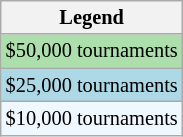<table class="wikitable" style="font-size:85%;">
<tr>
<th>Legend</th>
</tr>
<tr style="background:#addfad;">
<td>$50,000 tournaments</td>
</tr>
<tr style="background:lightblue;">
<td>$25,000 tournaments</td>
</tr>
<tr style="background:#f0f8ff;">
<td>$10,000 tournaments</td>
</tr>
</table>
